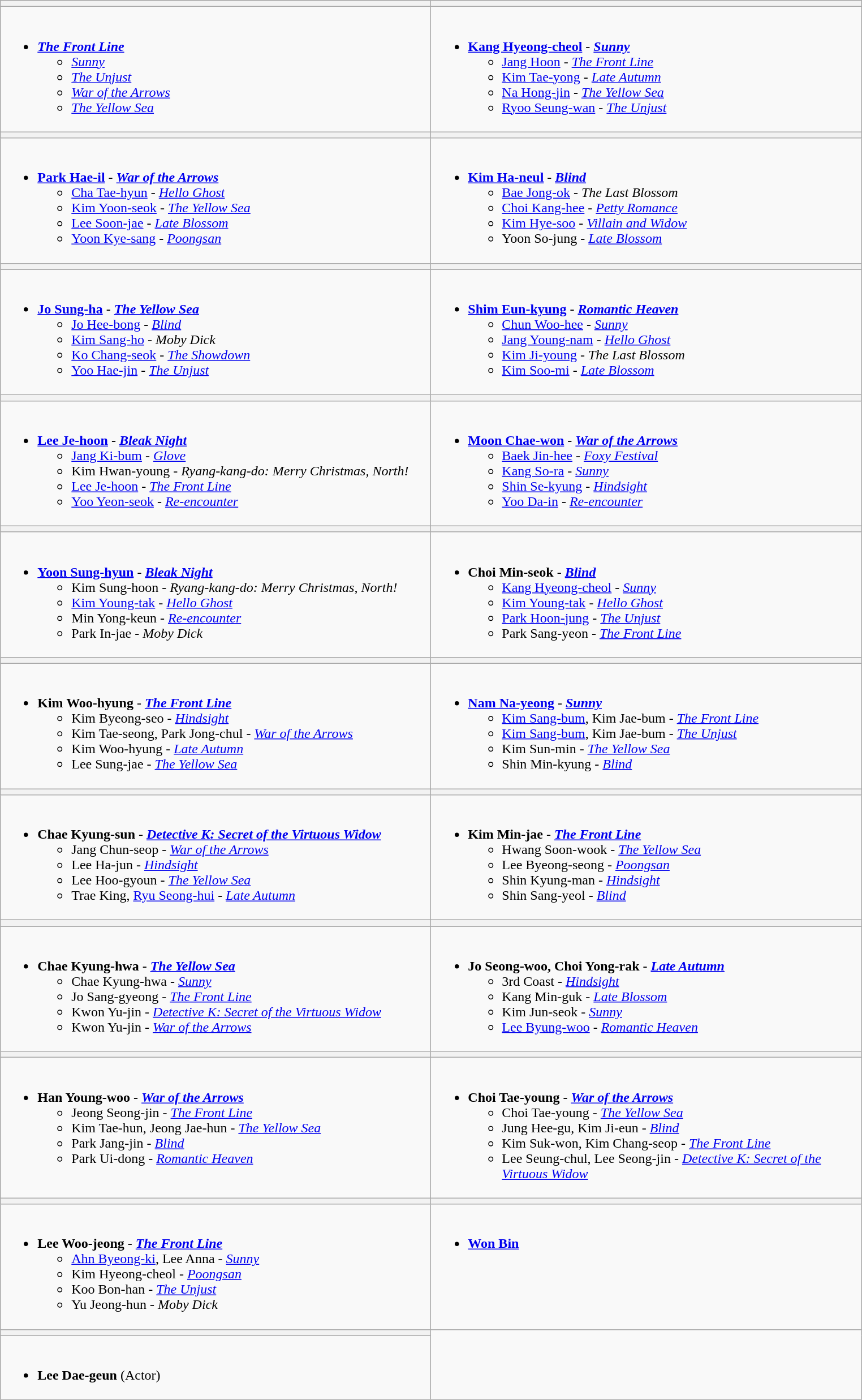<table class="wikitable">
<tr>
<th style="width:500px;"></th>
<th style="width:500px;"></th>
</tr>
<tr>
<td valign="top"><br><ul><li><strong><em><a href='#'>The Front Line</a></em></strong><ul><li><em><a href='#'>Sunny</a></em></li><li><em><a href='#'>The Unjust</a></em></li><li><em><a href='#'>War of the Arrows</a></em></li><li><em><a href='#'>The Yellow Sea</a></em></li></ul></li></ul></td>
<td valign="top"><br><ul><li><strong><a href='#'>Kang Hyeong-cheol</a></strong> - <strong><em><a href='#'>Sunny</a></em></strong><ul><li><a href='#'>Jang Hoon</a> - <em><a href='#'>The Front Line</a></em></li><li><a href='#'>Kim Tae-yong</a> - <em><a href='#'>Late Autumn</a></em></li><li><a href='#'>Na Hong-jin</a> - <em><a href='#'>The Yellow Sea</a></em></li><li><a href='#'>Ryoo Seung-wan</a> - <em><a href='#'>The Unjust</a></em></li></ul></li></ul></td>
</tr>
<tr>
<th></th>
<th></th>
</tr>
<tr>
<td valign="top"><br><ul><li><strong><a href='#'>Park Hae-il</a></strong> - <strong><em><a href='#'>War of the Arrows</a></em></strong><ul><li><a href='#'>Cha Tae-hyun</a> - <em><a href='#'>Hello Ghost</a></em></li><li><a href='#'>Kim Yoon-seok</a> - <em><a href='#'>The Yellow Sea</a></em></li><li><a href='#'>Lee Soon-jae</a> - <em><a href='#'>Late Blossom</a></em></li><li><a href='#'>Yoon Kye-sang</a> - <em><a href='#'>Poongsan</a></em></li></ul></li></ul></td>
<td valign="top"><br><ul><li><strong><a href='#'>Kim Ha-neul</a></strong> - <strong><em><a href='#'>Blind</a></em></strong><ul><li><a href='#'>Bae Jong-ok</a> - <em>The Last Blossom</em> </li><li><a href='#'>Choi Kang-hee</a> - <em><a href='#'>Petty Romance</a></em></li><li><a href='#'>Kim Hye-soo</a> - <em><a href='#'>Villain and Widow</a></em></li><li>Yoon So-jung - <em><a href='#'>Late Blossom</a></em></li></ul></li></ul></td>
</tr>
<tr>
<th></th>
<th></th>
</tr>
<tr>
<td valign="top"><br><ul><li><strong><a href='#'>Jo Sung-ha</a></strong> - <strong><em><a href='#'>The Yellow Sea</a></em></strong><ul><li><a href='#'>Jo Hee-bong</a> - <em><a href='#'>Blind</a></em></li><li><a href='#'>Kim Sang-ho</a> - <em>Moby Dick</em></li><li><a href='#'>Ko Chang-seok</a> - <em><a href='#'>The Showdown</a></em></li><li><a href='#'>Yoo Hae-jin</a> - <em><a href='#'>The Unjust</a></em></li></ul></li></ul></td>
<td valign="top"><br><ul><li><strong><a href='#'>Shim Eun-kyung</a></strong> - <strong><em><a href='#'>Romantic Heaven</a></em></strong><ul><li><a href='#'>Chun Woo-hee</a> - <em><a href='#'>Sunny</a></em></li><li><a href='#'>Jang Young-nam</a> - <em><a href='#'>Hello Ghost</a></em></li><li><a href='#'>Kim Ji-young</a> - <em>The Last Blossom</em> </li><li><a href='#'>Kim Soo-mi</a> - <em><a href='#'>Late Blossom</a></em></li></ul></li></ul></td>
</tr>
<tr>
<th></th>
<th></th>
</tr>
<tr>
<td valign="top"><br><ul><li><strong><a href='#'>Lee Je-hoon</a></strong> - <strong><em><a href='#'>Bleak Night</a></em></strong><ul><li><a href='#'>Jang Ki-bum</a> - <em><a href='#'>Glove</a></em></li><li>Kim Hwan-young - <em>Ryang-kang-do: Merry Christmas, North!</em></li><li><a href='#'>Lee Je-hoon</a> - <em><a href='#'>The Front Line</a></em></li><li><a href='#'>Yoo Yeon-seok</a> - <em><a href='#'>Re-encounter</a></em></li></ul></li></ul></td>
<td valign="top"><br><ul><li><strong><a href='#'>Moon Chae-won</a></strong> - <strong><em><a href='#'>War of the Arrows</a></em></strong><ul><li><a href='#'>Baek Jin-hee</a> - <em><a href='#'>Foxy Festival</a></em></li><li><a href='#'>Kang So-ra</a> - <em><a href='#'>Sunny</a></em></li><li><a href='#'>Shin Se-kyung</a> - <em><a href='#'>Hindsight</a></em></li><li><a href='#'>Yoo Da-in</a> - <em><a href='#'>Re-encounter</a></em></li></ul></li></ul></td>
</tr>
<tr>
<th></th>
<th></th>
</tr>
<tr>
<td valign="top"><br><ul><li><strong><a href='#'>Yoon Sung-hyun</a></strong>  - <strong><em><a href='#'>Bleak Night</a></em></strong><ul><li>Kim Sung-hoon - <em>Ryang-kang-do: Merry Christmas, North!</em></li><li><a href='#'>Kim Young-tak</a> - <em><a href='#'>Hello Ghost</a></em></li><li>Min Yong-keun - <em><a href='#'>Re-encounter</a></em></li><li>Park In-jae - <em>Moby Dick</em></li></ul></li></ul></td>
<td valign="top"><br><ul><li><strong>Choi Min-seok</strong> - <strong><em><a href='#'>Blind</a></em></strong><ul><li><a href='#'>Kang Hyeong-cheol</a> - <em><a href='#'>Sunny</a></em></li><li><a href='#'>Kim Young-tak</a> - <em><a href='#'>Hello Ghost</a></em></li><li><a href='#'>Park Hoon-jung</a> - <em><a href='#'>The Unjust</a></em></li><li>Park Sang-yeon - <em><a href='#'>The Front Line</a></em></li></ul></li></ul></td>
</tr>
<tr>
<th></th>
<th></th>
</tr>
<tr>
<td valign="top"><br><ul><li><strong>Kim Woo-hyung</strong> - <strong><em><a href='#'>The Front Line</a></em></strong><ul><li>Kim Byeong-seo - <em><a href='#'>Hindsight</a></em></li><li>Kim Tae-seong, Park Jong-chul - <em><a href='#'>War of the Arrows</a></em></li><li>Kim Woo-hyung - <em><a href='#'>Late Autumn</a></em></li><li>Lee Sung-jae - <em><a href='#'>The Yellow Sea</a></em></li></ul></li></ul></td>
<td valign="top"><br><ul><li><strong><a href='#'>Nam Na-yeong</a></strong> - <strong><em><a href='#'>Sunny</a></em></strong><ul><li><a href='#'>Kim Sang-bum</a>, Kim Jae-bum - <em><a href='#'>The Front Line</a></em></li><li><a href='#'>Kim Sang-bum</a>, Kim Jae-bum - <em><a href='#'>The Unjust</a></em></li><li>Kim Sun-min - <em><a href='#'>The Yellow Sea</a></em></li><li>Shin Min-kyung - <em><a href='#'>Blind</a></em></li></ul></li></ul></td>
</tr>
<tr>
<th></th>
<th></th>
</tr>
<tr>
<td valign="top"><br><ul><li><strong>Chae Kyung-sun</strong> - <strong><em><a href='#'>Detective K: Secret of the Virtuous Widow</a></em></strong><ul><li>Jang Chun-seop - <em><a href='#'>War of the Arrows</a></em></li><li>Lee Ha-jun - <em><a href='#'>Hindsight</a></em></li><li>Lee Hoo-gyoun - <em><a href='#'>The Yellow Sea</a></em></li><li>Trae King, <a href='#'>Ryu Seong-hui</a> - <em><a href='#'>Late Autumn</a></em></li></ul></li></ul></td>
<td valign="top"><br><ul><li><strong>Kim Min-jae</strong> - <strong><em><a href='#'>The Front Line</a></em></strong><ul><li>Hwang Soon-wook - <em><a href='#'>The Yellow Sea</a></em></li><li>Lee Byeong-seong - <em><a href='#'>Poongsan</a></em></li><li>Shin Kyung-man - <em><a href='#'>Hindsight</a></em></li><li>Shin Sang-yeol - <em><a href='#'>Blind</a></em></li></ul></li></ul></td>
</tr>
<tr>
<th></th>
<th></th>
</tr>
<tr>
<td valign="top"><br><ul><li><strong>Chae Kyung-hwa</strong> - <strong><em><a href='#'>The Yellow Sea</a></em></strong><ul><li>Chae Kyung-hwa - <em><a href='#'>Sunny</a></em></li><li>Jo Sang-gyeong - <em><a href='#'>The Front Line</a></em></li><li>Kwon Yu-jin - <em><a href='#'>Detective K: Secret of the Virtuous Widow</a></em></li><li>Kwon Yu-jin - <em><a href='#'>War of the Arrows</a></em></li></ul></li></ul></td>
<td valign="top"><br><ul><li><strong>Jo Seong-woo, Choi Yong-rak</strong> - <strong><em><a href='#'>Late Autumn</a></em></strong><ul><li>3rd Coast - <em><a href='#'>Hindsight</a></em></li><li>Kang Min-guk - <em><a href='#'>Late Blossom</a></em></li><li>Kim Jun-seok - <em><a href='#'>Sunny</a></em></li><li><a href='#'>Lee Byung-woo</a> - <em><a href='#'>Romantic Heaven</a></em></li></ul></li></ul></td>
</tr>
<tr>
<th></th>
<th></th>
</tr>
<tr>
<td valign="top"><br><ul><li><strong>Han Young-woo</strong> - <strong><em><a href='#'>War of the Arrows</a></em></strong><ul><li>Jeong Seong-jin - <em><a href='#'>The Front Line</a></em></li><li>Kim Tae-hun, Jeong Jae-hun - <em><a href='#'>The Yellow Sea</a></em></li><li>Park Jang-jin - <em><a href='#'>Blind</a></em></li><li>Park Ui-dong - <em><a href='#'>Romantic Heaven</a></em></li></ul></li></ul></td>
<td valign="top"><br><ul><li><strong>Choi Tae-young</strong> - <strong><em><a href='#'>War of the Arrows</a></em></strong><ul><li>Choi Tae-young - <em><a href='#'>The Yellow Sea</a></em></li><li>Jung Hee-gu, Kim Ji-eun - <em><a href='#'>Blind</a></em></li><li>Kim Suk-won, Kim Chang-seop - <em><a href='#'>The Front Line</a></em></li><li>Lee Seung-chul, Lee Seong-jin - <em><a href='#'>Detective K: Secret of the Virtuous Widow</a></em></li></ul></li></ul></td>
</tr>
<tr>
<th></th>
<th></th>
</tr>
<tr>
<td valign="top"><br><ul><li><strong>Lee Woo-jeong</strong> - <strong><em><a href='#'>The Front Line</a></em></strong><ul><li><a href='#'>Ahn Byeong-ki</a>, Lee Anna - <em><a href='#'>Sunny</a></em></li><li>Kim Hyeong-cheol - <em><a href='#'>Poongsan</a></em></li><li>Koo Bon-han - <em><a href='#'>The Unjust</a></em></li><li>Yu Jeong-hun - <em>Moby Dick</em></li></ul></li></ul></td>
<td valign="top"><br><ul><li><strong><a href='#'>Won Bin</a></strong></li></ul></td>
</tr>
<tr>
<th></th>
</tr>
<tr>
<td valign="top"><br><ul><li><strong>Lee Dae-geun</strong> (Actor)</li></ul></td>
</tr>
</table>
